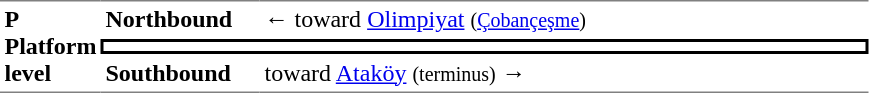<table table border=0 cellspacing=0 cellpadding=3>
<tr>
<td style="border-top:solid 1px gray;border-bottom:solid 1px gray;" width=50 rowspan=3 valign=top><strong>P<br>Platform level</strong></td>
<td style="border-top:solid 1px gray;" width=100><strong>Northbound</strong></td>
<td style="border-top:solid 1px gray;" width=400>←  toward <a href='#'>Olimpiyat</a> <small>(<a href='#'>Çobançeşme</a>)</small></td>
</tr>
<tr>
<td style="border-top:solid 2px black;border-right:solid 2px black;border-left:solid 2px black;border-bottom:solid 2px black;text-align:center;" colspan=2></td>
</tr>
<tr>
<td style="border-bottom:solid 1px gray;"><strong>Southbound</strong></td>
<td style="border-bottom:solid 1px gray;"> toward <a href='#'>Ataköy</a> <small>(terminus)</small> →</td>
</tr>
</table>
